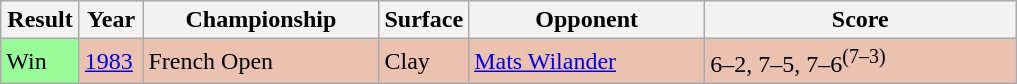<table class='sortable wikitable'>
<tr>
<th style="width:45px">Result</th>
<th style="width:35px">Year</th>
<th style="width:150px">Championship</th>
<th style="width:50px">Surface</th>
<th style="width:150px">Opponent</th>
<th style="width:200px" class="unsortable">Score</th>
</tr>
<tr style="background:#ebc2af;">
<td style="background:#98fb98;">Win</td>
<td><a href='#'>1983</a></td>
<td>French Open</td>
<td>Clay</td>
<td> <a href='#'>Mats Wilander</a></td>
<td>6–2, 7–5, 7–6<sup>(7–3)</sup></td>
</tr>
</table>
